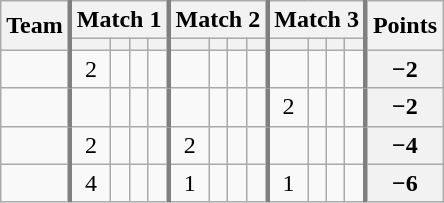<table class="wikitable sortable" style="text-align:center;">
<tr>
<th rowspan=2>Team</th>
<th colspan=4 style="border-left:3px solid gray">Match 1</th>
<th colspan=4 style="border-left:3px solid gray">Match 2</th>
<th colspan=4 style="border-left:3px solid gray">Match 3</th>
<th rowspan=2 style="border-left:3px solid gray">Points</th>
</tr>
<tr>
<th style="border-left:3px solid gray"></th>
<th></th>
<th></th>
<th></th>
<th style="border-left:3px solid gray"></th>
<th></th>
<th></th>
<th></th>
<th style="border-left:3px solid gray"></th>
<th></th>
<th></th>
<th></th>
</tr>
<tr>
<td align=left></td>
<td style="border-left:3px solid gray">2</td>
<td></td>
<td></td>
<td></td>
<td style="border-left:3px solid gray"></td>
<td></td>
<td></td>
<td></td>
<td style="border-left:3px solid gray"></td>
<td></td>
<td></td>
<td></td>
<th style="border-left:3px solid gray">−2</th>
</tr>
<tr>
<td align=left></td>
<td style="border-left:3px solid gray"></td>
<td></td>
<td></td>
<td></td>
<td style="border-left:3px solid gray"></td>
<td></td>
<td></td>
<td></td>
<td style="border-left:3px solid gray">2</td>
<td></td>
<td></td>
<td></td>
<th style="border-left:3px solid gray">−2</th>
</tr>
<tr>
<td align=left></td>
<td style="border-left:3px solid gray">2</td>
<td></td>
<td></td>
<td></td>
<td style="border-left:3px solid gray">2</td>
<td></td>
<td></td>
<td></td>
<td style="border-left:3px solid gray"></td>
<td></td>
<td></td>
<td></td>
<th style="border-left:3px solid gray">−4</th>
</tr>
<tr>
<td align=left></td>
<td style="border-left:3px solid gray">4</td>
<td></td>
<td></td>
<td></td>
<td style="border-left:3px solid gray">1</td>
<td></td>
<td></td>
<td></td>
<td style="border-left:3px solid gray">1</td>
<td></td>
<td></td>
<td></td>
<th style="border-left:3px solid gray">−6</th>
</tr>
</table>
